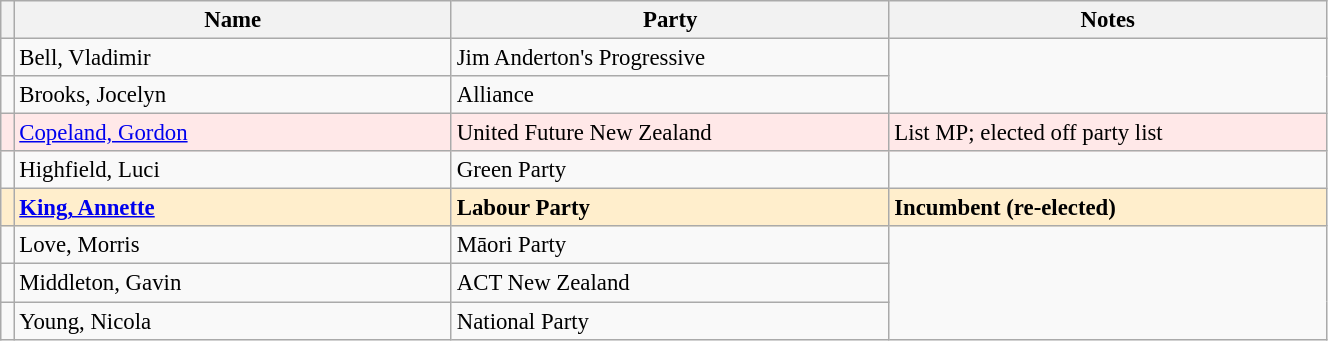<table class="wikitable" width="70%" style="font-size:95%;">
<tr>
<th width=1%></th>
<th width=33%>Name</th>
<th width=33%>Party</th>
<th width=33%>Notes</th>
</tr>
<tr -->
<td bgcolor=></td>
<td>Bell, Vladimir</td>
<td>Jim Anderton's Progressive</td>
</tr>
<tr -->
<td bgcolor=></td>
<td>Brooks, Jocelyn</td>
<td>Alliance</td>
</tr>
<tr ---- bgcolor=#FFE8E8>
<td bgcolor=></td>
<td><a href='#'>Copeland, Gordon</a></td>
<td>United Future New Zealand</td>
<td>List MP; elected off party list</td>
</tr>
<tr -->
<td bgcolor=></td>
<td>Highfield, Luci</td>
<td>Green Party</td>
</tr>
<tr ---- bgcolor=#FFEECC>
<td bgcolor=></td>
<td><strong><a href='#'>King, Annette</a></strong></td>
<td><strong>Labour Party</strong></td>
<td><strong>Incumbent (re-elected)</strong></td>
</tr>
<tr -->
<td bgcolor=></td>
<td>Love, Morris</td>
<td>Māori Party</td>
</tr>
<tr -->
<td bgcolor=></td>
<td>Middleton, Gavin</td>
<td>ACT New Zealand</td>
</tr>
<tr -->
<td bgcolor=></td>
<td>Young, Nicola</td>
<td>National Party</td>
</tr>
</table>
